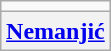<table class="wikitable" align="right" |>
<tr>
<td></td>
</tr>
<tr>
<th><a href='#'>Nemanjić</a></th>
</tr>
</table>
